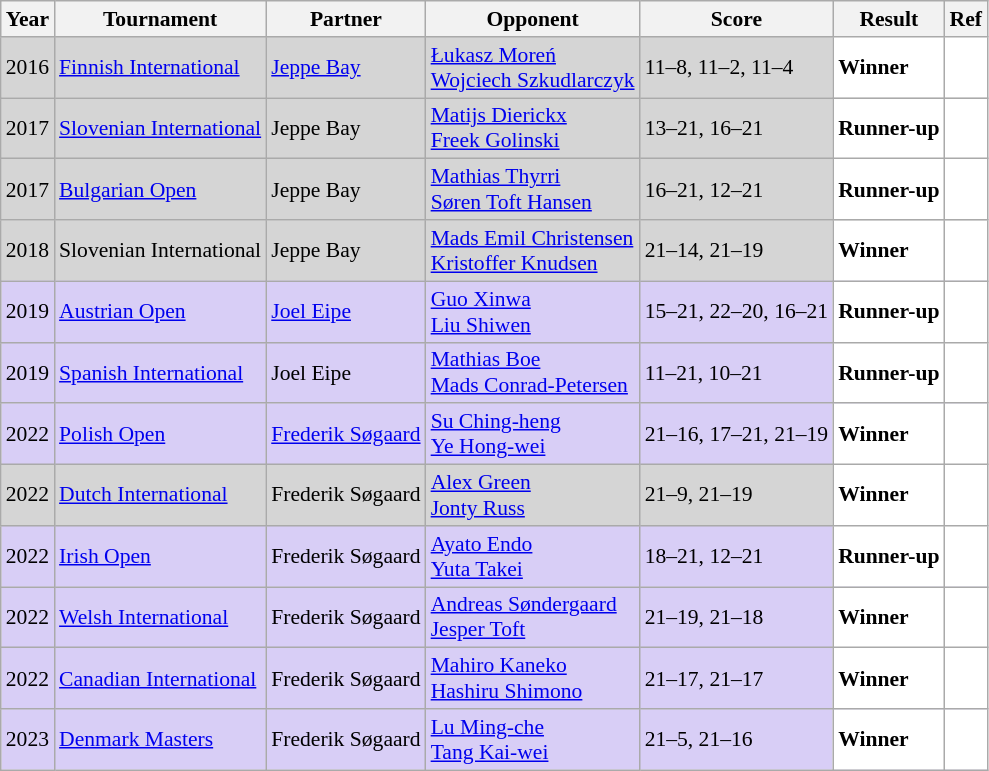<table class="sortable wikitable" style="font-size: 90%;">
<tr>
<th>Year</th>
<th>Tournament</th>
<th>Partner</th>
<th>Opponent</th>
<th>Score</th>
<th>Result</th>
<th>Ref</th>
</tr>
<tr style="background:#D5D5D5">
<td align="center">2016</td>
<td align="left"><a href='#'>Finnish International</a></td>
<td align="left"> <a href='#'>Jeppe Bay</a></td>
<td align="left"> <a href='#'>Łukasz Moreń</a><br> <a href='#'>Wojciech Szkudlarczyk</a></td>
<td align="left">11–8, 11–2, 11–4</td>
<td style="text-align:left; background:white"> <strong>Winner</strong></td>
<td style="text-align:center; background:white"></td>
</tr>
<tr style="background:#D5D5D5">
<td align="center">2017</td>
<td align="left"><a href='#'>Slovenian International</a></td>
<td align="left"> Jeppe Bay</td>
<td align="left"> <a href='#'>Matijs Dierickx</a><br> <a href='#'>Freek Golinski</a></td>
<td align="left">13–21, 16–21</td>
<td style="text-align:left; background:white"> <strong>Runner-up</strong></td>
<td style="text-align:center; background:white"></td>
</tr>
<tr style="background:#D5D5D5">
<td align="center">2017</td>
<td align="left"><a href='#'>Bulgarian Open</a></td>
<td align="left"> Jeppe Bay</td>
<td align="left"> <a href='#'>Mathias Thyrri</a><br> <a href='#'>Søren Toft Hansen</a></td>
<td align="left">16–21, 12–21</td>
<td style="text-align:left; background:white"> <strong>Runner-up</strong></td>
<td style="text-align:center; background:white"></td>
</tr>
<tr style="background:#D5D5D5">
<td align="center">2018</td>
<td align="left">Slovenian International</td>
<td align="left"> Jeppe Bay</td>
<td align="left"> <a href='#'>Mads Emil Christensen</a><br> <a href='#'>Kristoffer Knudsen</a></td>
<td align="left">21–14, 21–19</td>
<td style="text-align:left; background:white"> <strong>Winner</strong></td>
<td style="text-align:center; background:white"></td>
</tr>
<tr style="background:#D8CEF6">
<td align="center">2019</td>
<td align="left"><a href='#'>Austrian Open</a></td>
<td align="left"> <a href='#'>Joel Eipe</a></td>
<td align="left"> <a href='#'>Guo Xinwa</a><br> <a href='#'>Liu Shiwen</a></td>
<td align="left">15–21, 22–20, 16–21</td>
<td style="text-align:left; background:white"> <strong>Runner-up</strong></td>
<td style="text-align:center; background:white"></td>
</tr>
<tr style="background:#D8CEF6">
<td align="center">2019</td>
<td align="left"><a href='#'>Spanish International</a></td>
<td align="left"> Joel Eipe</td>
<td align="left"> <a href='#'>Mathias Boe</a><br> <a href='#'>Mads Conrad-Petersen</a></td>
<td align="left">11–21, 10–21</td>
<td style="text-align:left; background:white"> <strong>Runner-up</strong></td>
<td style="text-align:center; background:white"></td>
</tr>
<tr style="background:#D8CEF6">
<td align="center">2022</td>
<td align="left"><a href='#'>Polish Open</a></td>
<td align="left"> <a href='#'>Frederik Søgaard</a></td>
<td align="left"> <a href='#'>Su Ching-heng</a><br> <a href='#'>Ye Hong-wei</a></td>
<td align="left">21–16, 17–21, 21–19</td>
<td style="text-align:left; background:white"> <strong>Winner</strong></td>
<td style="text-align:center; background:white"></td>
</tr>
<tr style="background:#D5D5D5">
<td align="center">2022</td>
<td align="left"><a href='#'>Dutch International</a></td>
<td align="left"> Frederik Søgaard</td>
<td align="left"> <a href='#'>Alex Green</a><br> <a href='#'>Jonty Russ</a></td>
<td align="left">21–9, 21–19</td>
<td style="text-align:left; background:white"> <strong>Winner</strong></td>
<td style="text-align:center; background:white"></td>
</tr>
<tr style="background:#D8CEF6">
<td align="center">2022</td>
<td align="left"><a href='#'>Irish Open</a></td>
<td align="left"> Frederik Søgaard</td>
<td align="left"> <a href='#'>Ayato Endo</a><br> <a href='#'>Yuta Takei</a></td>
<td align="left">18–21, 12–21</td>
<td style="text-align:left; background:white"> <strong>Runner-up</strong></td>
<td style="text-align:center; background:white"></td>
</tr>
<tr style="background:#D8CEF6">
<td align="center">2022</td>
<td align="left"><a href='#'>Welsh International</a></td>
<td align="left"> Frederik Søgaard</td>
<td align="left"> <a href='#'>Andreas Søndergaard</a><br> <a href='#'>Jesper Toft</a></td>
<td align="left">21–19, 21–18</td>
<td style="text-align:left; background:white"> <strong>Winner</strong></td>
<td style="text-align:center; background:white"></td>
</tr>
<tr style="background:#D8CEF6">
<td align="center">2022</td>
<td align="left"><a href='#'>Canadian International</a></td>
<td align="left"> Frederik Søgaard</td>
<td align="left"> <a href='#'>Mahiro Kaneko</a><br> <a href='#'>Hashiru Shimono</a></td>
<td align="left">21–17, 21–17</td>
<td style="text-align:left; background:white"> <strong>Winner</strong></td>
<td style="text-align:center; background:white"></td>
</tr>
<tr style="background:#D8CEF6">
<td align="center">2023</td>
<td align="left"><a href='#'>Denmark Masters</a></td>
<td align="left"> Frederik Søgaard</td>
<td align="left"> <a href='#'>Lu Ming-che</a><br> <a href='#'>Tang Kai-wei</a></td>
<td align="left">21–5, 21–16</td>
<td style="text-align:left; background:white"> <strong>Winner</strong></td>
<td style="text-align:center; background:white"></td>
</tr>
</table>
